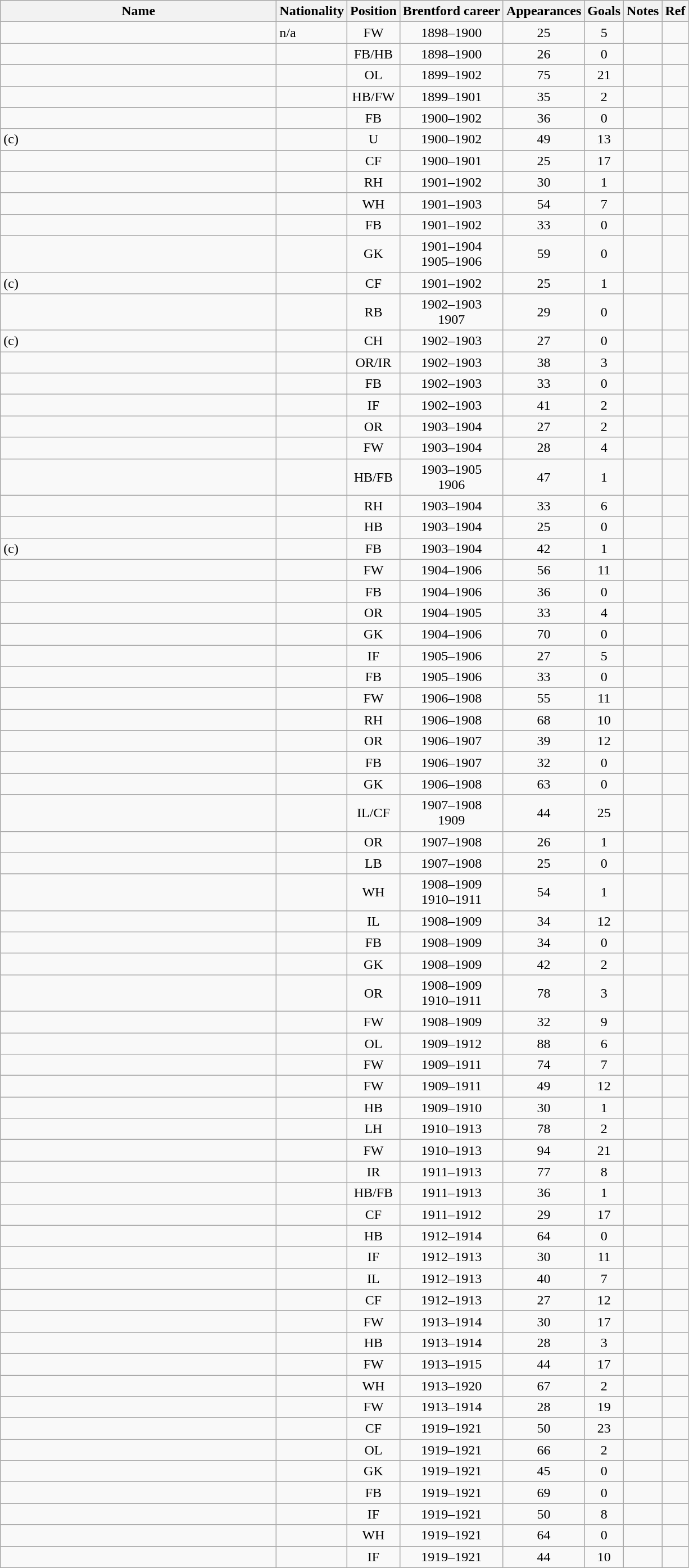<table class="wikitable sortable" style="text-align: center;">
<tr>
<th style="width:20em">Name</th>
<th>Nationality</th>
<th>Position</th>
<th>Brentford career</th>
<th>Appearances</th>
<th>Goals</th>
<th>Notes</th>
<th>Ref</th>
</tr>
<tr>
<td style="text-align:left;"></td>
<td style="text-align:left;">n/a</td>
<td>FW</td>
<td>1898–1900</td>
<td>25</td>
<td>5</td>
<td></td>
<td></td>
</tr>
<tr>
<td style="text-align:left;"></td>
<td style="text-align:left;"></td>
<td>FB/HB</td>
<td>1898–1900</td>
<td>26</td>
<td>0</td>
<td></td>
<td></td>
</tr>
<tr>
<td style="text-align:left;"></td>
<td style="text-align:left;"></td>
<td>OL</td>
<td>1899–1902</td>
<td>75</td>
<td>21</td>
<td></td>
<td></td>
</tr>
<tr>
<td style="text-align:left;"></td>
<td style="text-align:left;"></td>
<td>HB/FW</td>
<td>1899–1901</td>
<td>35</td>
<td>2</td>
<td></td>
<td></td>
</tr>
<tr>
<td style="text-align:left;"></td>
<td style="text-align:left;"></td>
<td>FB</td>
<td>1900–1902</td>
<td>36</td>
<td>0</td>
<td></td>
<td></td>
</tr>
<tr>
<td style="text-align:left;"> (c)</td>
<td style="text-align:left;"></td>
<td>U</td>
<td>1900–1902</td>
<td>49</td>
<td>13</td>
<td></td>
<td></td>
</tr>
<tr>
<td style="text-align:left;"></td>
<td style="text-align:left;"></td>
<td>CF</td>
<td>1900–1901</td>
<td>25</td>
<td>17</td>
<td></td>
<td></td>
</tr>
<tr>
<td style="text-align:left;"></td>
<td style="text-align:left;"></td>
<td>RH</td>
<td>1901–1902</td>
<td>30</td>
<td>1</td>
<td></td>
<td></td>
</tr>
<tr>
<td style="text-align:left;"></td>
<td style="text-align:left;"></td>
<td>WH</td>
<td>1901–1903</td>
<td>54</td>
<td>7</td>
<td></td>
<td></td>
</tr>
<tr>
<td style="text-align:left;"></td>
<td style="text-align:left;"></td>
<td>FB</td>
<td>1901–1902</td>
<td>33</td>
<td>0</td>
<td></td>
<td></td>
</tr>
<tr>
<td style="text-align:left;"></td>
<td style="text-align:left;"></td>
<td>GK</td>
<td>1901–1904<br>1905–1906</td>
<td>59</td>
<td>0</td>
<td></td>
<td></td>
</tr>
<tr>
<td style="text-align:left;"> (c)</td>
<td style="text-align:left;"></td>
<td>CF</td>
<td>1901–1902</td>
<td>25</td>
<td>1</td>
<td></td>
<td></td>
</tr>
<tr>
<td style="text-align:left;"></td>
<td style="text-align:left;"></td>
<td>RB</td>
<td>1902–1903<br>1907</td>
<td>29</td>
<td>0</td>
<td></td>
<td></td>
</tr>
<tr>
<td style="text-align:left;"> (c)</td>
<td style="text-align:left;"></td>
<td>CH</td>
<td>1902–1903</td>
<td>27</td>
<td>0</td>
<td></td>
<td></td>
</tr>
<tr>
<td style="text-align:left;"></td>
<td style="text-align:left;"></td>
<td>OR/IR</td>
<td>1902–1903</td>
<td>38</td>
<td>3</td>
<td></td>
<td></td>
</tr>
<tr>
<td style="text-align:left;"></td>
<td style="text-align:left;"></td>
<td>FB</td>
<td>1902–1903</td>
<td>33</td>
<td>0</td>
<td></td>
<td></td>
</tr>
<tr>
<td style="text-align:left;"></td>
<td style="text-align:left;"></td>
<td>IF</td>
<td>1902–1903</td>
<td>41</td>
<td>2</td>
<td></td>
<td></td>
</tr>
<tr>
<td style="text-align:left;"></td>
<td style="text-align:left;"></td>
<td>OR</td>
<td>1903–1904</td>
<td>27</td>
<td>2</td>
<td></td>
<td></td>
</tr>
<tr>
<td style="text-align:left;"></td>
<td style="text-align:left;"></td>
<td>FW</td>
<td>1903–1904</td>
<td>28</td>
<td>4</td>
<td></td>
<td></td>
</tr>
<tr>
<td style="text-align:left;"></td>
<td style="text-align:left;"></td>
<td>HB/FB</td>
<td>1903–1905<br>1906</td>
<td>47</td>
<td>1</td>
<td></td>
<td></td>
</tr>
<tr>
<td style="text-align:left;"></td>
<td style="text-align:left;"></td>
<td>RH</td>
<td>1903–1904</td>
<td>33</td>
<td>6</td>
<td></td>
<td></td>
</tr>
<tr>
<td style="text-align:left;"></td>
<td style="text-align:left;"></td>
<td>HB</td>
<td>1903–1904</td>
<td>25</td>
<td>0</td>
<td></td>
<td></td>
</tr>
<tr>
<td style="text-align:left;"> (c)</td>
<td style="text-align:left;"></td>
<td>FB</td>
<td>1903–1904</td>
<td>42</td>
<td>1</td>
<td></td>
<td></td>
</tr>
<tr>
<td style="text-align:left;"></td>
<td style="text-align:left;"></td>
<td>FW</td>
<td>1904–1906</td>
<td>56</td>
<td>11</td>
<td></td>
<td></td>
</tr>
<tr>
<td style="text-align:left;"></td>
<td style="text-align:left;"></td>
<td>FB</td>
<td>1904–1906</td>
<td>36</td>
<td>0</td>
<td></td>
<td></td>
</tr>
<tr>
<td style="text-align:left;"></td>
<td style="text-align:left;"></td>
<td>OR</td>
<td>1904–1905</td>
<td>33</td>
<td>4</td>
<td></td>
<td></td>
</tr>
<tr>
<td style="text-align:left;"></td>
<td style="text-align:left;"></td>
<td>GK</td>
<td>1904–1906</td>
<td>70</td>
<td>0</td>
<td></td>
<td></td>
</tr>
<tr>
<td style="text-align:left;"></td>
<td style="text-align:left;"></td>
<td>IF</td>
<td>1905–1906</td>
<td>27</td>
<td>5</td>
<td></td>
<td></td>
</tr>
<tr>
<td style="text-align:left;"></td>
<td style="text-align:left;"></td>
<td>FB</td>
<td>1905–1906</td>
<td>33</td>
<td>0</td>
<td></td>
<td></td>
</tr>
<tr>
<td style="text-align:left;"></td>
<td style="text-align:left;"></td>
<td>FW</td>
<td>1906–1908</td>
<td>55</td>
<td>11</td>
<td></td>
<td></td>
</tr>
<tr>
<td style="text-align:left;"></td>
<td style="text-align:left;"></td>
<td>RH</td>
<td>1906–1908</td>
<td>68</td>
<td>10</td>
<td></td>
<td></td>
</tr>
<tr>
<td style="text-align:left;"></td>
<td style="text-align:left;"></td>
<td>OR</td>
<td>1906–1907</td>
<td>39</td>
<td>12</td>
<td></td>
<td></td>
</tr>
<tr>
<td style="text-align:left;"></td>
<td style="text-align:left;"></td>
<td>FB</td>
<td>1906–1907</td>
<td>32</td>
<td>0</td>
<td></td>
<td></td>
</tr>
<tr>
<td style="text-align:left;"></td>
<td style="text-align:left;"></td>
<td>GK</td>
<td>1906–1908</td>
<td>63</td>
<td>0</td>
<td></td>
<td></td>
</tr>
<tr>
<td style="text-align:left;"></td>
<td style="text-align:left;"></td>
<td>IL/CF</td>
<td>1907–1908<br>1909</td>
<td>44</td>
<td>25</td>
<td></td>
<td></td>
</tr>
<tr>
<td style="text-align:left;"></td>
<td style="text-align:left;"></td>
<td>OR</td>
<td>1907–1908</td>
<td>26</td>
<td>1</td>
<td></td>
<td></td>
</tr>
<tr>
<td style="text-align:left;"></td>
<td style="text-align:left;"></td>
<td>LB</td>
<td>1907–1908</td>
<td>25</td>
<td>0</td>
<td></td>
<td></td>
</tr>
<tr>
<td style="text-align:left;"></td>
<td style="text-align:left;"></td>
<td>WH</td>
<td>1908–1909<br>1910–1911</td>
<td>54</td>
<td>1</td>
<td></td>
<td></td>
</tr>
<tr>
<td style="text-align:left;"></td>
<td style="text-align:left;"></td>
<td>IL</td>
<td>1908–1909</td>
<td>34</td>
<td>12</td>
<td></td>
<td></td>
</tr>
<tr>
<td style="text-align:left;"></td>
<td style="text-align:left;"></td>
<td>FB</td>
<td>1908–1909</td>
<td>34</td>
<td>0</td>
<td></td>
<td></td>
</tr>
<tr>
<td style="text-align:left;"></td>
<td style="text-align:left;"></td>
<td>GK</td>
<td>1908–1909</td>
<td>42</td>
<td>2</td>
<td></td>
<td></td>
</tr>
<tr>
<td style="text-align:left;"></td>
<td style="text-align:left;"></td>
<td>OR</td>
<td>1908–1909<br>1910–1911</td>
<td>78</td>
<td>3</td>
<td></td>
<td></td>
</tr>
<tr>
<td style="text-align:left;"></td>
<td style="text-align:left;"></td>
<td>FW</td>
<td>1908–1909</td>
<td>32</td>
<td>9</td>
<td></td>
<td></td>
</tr>
<tr>
<td style="text-align:left;"></td>
<td style="text-align:left;"></td>
<td>OL</td>
<td>1909–1912</td>
<td>88</td>
<td>6</td>
<td></td>
<td></td>
</tr>
<tr>
<td style="text-align:left;"></td>
<td style="text-align:left;"></td>
<td>FW</td>
<td>1909–1911</td>
<td>74</td>
<td>7</td>
<td></td>
<td></td>
</tr>
<tr>
<td style="text-align:left;"></td>
<td style="text-align:left;"></td>
<td>FW</td>
<td>1909–1911</td>
<td>49</td>
<td>12</td>
<td></td>
<td></td>
</tr>
<tr>
<td style="text-align:left;"></td>
<td style="text-align:left;"></td>
<td>HB</td>
<td>1909–1910</td>
<td>30</td>
<td>1</td>
<td></td>
<td></td>
</tr>
<tr>
<td style="text-align:left;"></td>
<td style="text-align:left;"></td>
<td>LH</td>
<td>1910–1913</td>
<td>78</td>
<td>2</td>
<td></td>
<td></td>
</tr>
<tr>
<td style="text-align:left;"></td>
<td style="text-align:left;"></td>
<td>FW</td>
<td>1910–1913</td>
<td>94</td>
<td>21</td>
<td></td>
<td></td>
</tr>
<tr>
<td style="text-align:left;"></td>
<td style="text-align:left;"></td>
<td>IR</td>
<td>1911–1913</td>
<td>77</td>
<td>8</td>
<td></td>
<td></td>
</tr>
<tr>
<td style="text-align:left;"></td>
<td style="text-align:left;"></td>
<td>HB/FB</td>
<td>1911–1913</td>
<td>36</td>
<td>1</td>
<td></td>
<td></td>
</tr>
<tr>
<td style="text-align:left;"></td>
<td style="text-align:left;"></td>
<td>CF</td>
<td>1911–1912</td>
<td>29</td>
<td>17</td>
<td></td>
<td></td>
</tr>
<tr>
<td style="text-align:left;"></td>
<td style="text-align:left;"></td>
<td>HB</td>
<td>1912–1914</td>
<td>64</td>
<td>0</td>
<td></td>
<td></td>
</tr>
<tr>
<td style="text-align:left;"></td>
<td style="text-align:left;"></td>
<td>IF</td>
<td>1912–1913</td>
<td>30</td>
<td>11</td>
<td></td>
<td></td>
</tr>
<tr>
<td style="text-align:left;"></td>
<td style="text-align:left;"></td>
<td>IL</td>
<td>1912–1913</td>
<td>40</td>
<td>7</td>
<td></td>
<td></td>
</tr>
<tr>
<td style="text-align:left;"></td>
<td style="text-align:left;"></td>
<td>CF</td>
<td>1912–1913</td>
<td>27</td>
<td>12</td>
<td></td>
<td></td>
</tr>
<tr>
<td style="text-align:left;"></td>
<td style="text-align:left;"></td>
<td>FW</td>
<td>1913–1914</td>
<td>30</td>
<td>17</td>
<td></td>
<td></td>
</tr>
<tr>
<td style="text-align:left;"></td>
<td style="text-align:left;"></td>
<td>HB</td>
<td>1913–1914</td>
<td>28</td>
<td>3</td>
<td></td>
<td></td>
</tr>
<tr>
<td style="text-align:left;"></td>
<td style="text-align:left;"></td>
<td>FW</td>
<td>1913–1915</td>
<td>44</td>
<td>17</td>
<td></td>
<td></td>
</tr>
<tr>
<td style="text-align:left;"></td>
<td style="text-align:left;"></td>
<td>WH</td>
<td>1913–1920</td>
<td>67</td>
<td>2</td>
<td></td>
<td></td>
</tr>
<tr>
<td style="text-align:left;"></td>
<td style="text-align:left;"></td>
<td>FW</td>
<td>1913–1914</td>
<td>28</td>
<td>19</td>
<td></td>
<td></td>
</tr>
<tr>
<td style="text-align:left;"></td>
<td style="text-align:left;"></td>
<td>CF</td>
<td>1919–1921</td>
<td>50</td>
<td>23</td>
<td></td>
<td></td>
</tr>
<tr>
<td style="text-align:left;"></td>
<td style="text-align:left;"></td>
<td>OL</td>
<td>1919–1921</td>
<td>66</td>
<td>2</td>
<td></td>
<td></td>
</tr>
<tr>
<td style="text-align:left;"></td>
<td style="text-align:left;"></td>
<td>GK</td>
<td>1919–1921</td>
<td>45</td>
<td>0</td>
<td></td>
<td></td>
</tr>
<tr>
<td style="text-align:left;"></td>
<td style="text-align:left;"></td>
<td>FB</td>
<td>1919–1921</td>
<td>69</td>
<td>0</td>
<td></td>
<td></td>
</tr>
<tr>
<td style="text-align:left;"></td>
<td style="text-align:left;"></td>
<td>IF</td>
<td>1919–1921</td>
<td>50</td>
<td>8</td>
<td></td>
<td></td>
</tr>
<tr>
<td style="text-align:left;"></td>
<td style="text-align:left;"></td>
<td>WH</td>
<td>1919–1921</td>
<td>64</td>
<td>0</td>
<td></td>
<td></td>
</tr>
<tr>
<td style="text-align:left;"></td>
<td style="text-align:left;"></td>
<td>IF</td>
<td>1919–1921</td>
<td>44</td>
<td>10</td>
<td></td>
<td></td>
</tr>
</table>
